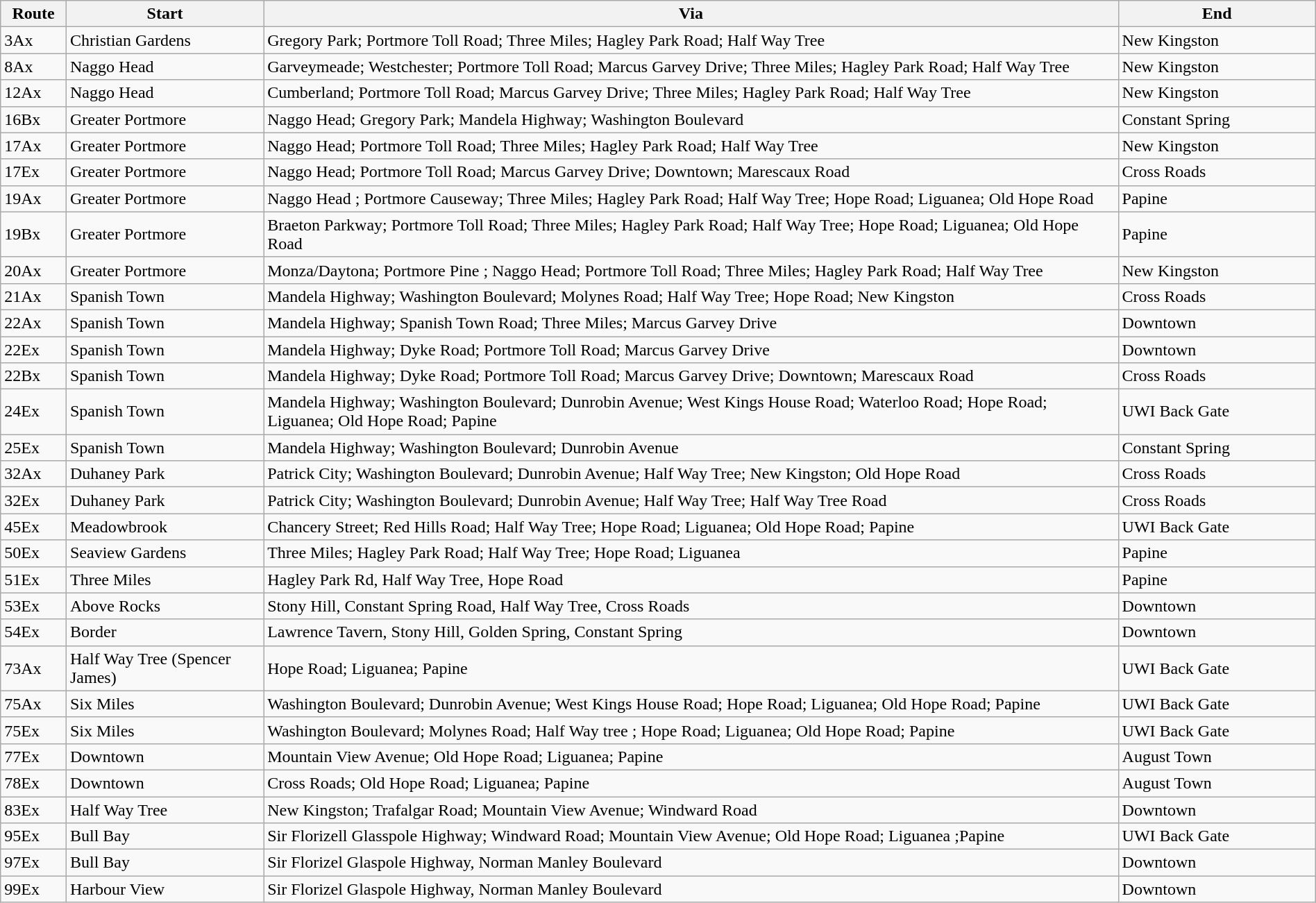<table class="wikitable sortable"  style="width:100%;">
<tr>
<th style="width:5%;">Route</th>
<th style="width:15%;">Start</th>
<th style="width:65%;">Via</th>
<th style="width:15%;">End</th>
</tr>
<tr>
<td>3Ax</td>
<td>Christian Gardens</td>
<td>Gregory Park; Portmore Toll Road; Three Miles; Hagley Park Road; Half Way Tree</td>
<td>New Kingston</td>
</tr>
<tr>
<td>8Ax</td>
<td>Naggo Head</td>
<td>Garveymeade; Westchester; Portmore Toll Road; Marcus Garvey Drive; Three Miles; Hagley Park Road; Half Way Tree</td>
<td>New Kingston</td>
</tr>
<tr>
<td>12Ax</td>
<td>Naggo Head</td>
<td>Cumberland; Portmore Toll Road; Marcus Garvey Drive; Three Miles; Hagley Park Road; Half Way Tree</td>
<td>New Kingston</td>
</tr>
<tr>
<td>16Bx</td>
<td>Greater Portmore</td>
<td>Naggo Head; Gregory Park; Mandela Highway; Washington Boulevard</td>
<td>Constant Spring</td>
</tr>
<tr>
<td>17Ax</td>
<td>Greater Portmore</td>
<td>Naggo Head; Portmore Toll Road; Three Miles; Hagley Park Road; Half Way Tree</td>
<td>New Kingston</td>
</tr>
<tr>
<td>17Ex</td>
<td>Greater Portmore</td>
<td>Naggo Head; Portmore Toll Road; Marcus Garvey Drive; Downtown; Marescaux Road</td>
<td>Cross Roads</td>
</tr>
<tr>
<td>19Ax</td>
<td>Greater Portmore</td>
<td>Naggo Head ; Portmore Causeway; Three Miles; Hagley Park Road; Half Way Tree; Hope Road; Liguanea; Old Hope Road</td>
<td>Papine</td>
</tr>
<tr>
<td>19Bx</td>
<td>Greater Portmore</td>
<td>Braeton Parkway; Portmore Toll Road; Three Miles; Hagley Park Road; Half Way Tree; Hope Road; Liguanea; Old Hope Road</td>
<td>Papine</td>
</tr>
<tr>
<td>20Ax</td>
<td>Greater Portmore</td>
<td>Monza/Daytona; Portmore Pine ; Naggo Head; Portmore Toll Road; Three Miles; Hagley Park Road; Half Way Tree</td>
<td>New Kingston</td>
</tr>
<tr>
<td>21Ax</td>
<td>Spanish Town</td>
<td>Mandela Highway; Washington Boulevard; Molynes Road; Half Way Tree; Hope Road; New Kingston</td>
<td>Cross Roads</td>
</tr>
<tr>
<td>22Ax</td>
<td>Spanish Town</td>
<td>Mandela Highway; Spanish Town Road; Three Miles; Marcus Garvey Drive</td>
<td>Downtown</td>
</tr>
<tr>
<td>22Ex</td>
<td>Spanish Town</td>
<td>Mandela Highway; Dyke Road; Portmore Toll Road; Marcus Garvey Drive</td>
<td>Downtown</td>
</tr>
<tr>
<td>22Bx</td>
<td>Spanish Town</td>
<td>Mandela Highway; Dyke Road; Portmore Toll Road; Marcus Garvey Drive; Downtown; Marescaux Road</td>
<td>Cross Roads</td>
</tr>
<tr>
<td>24Ex</td>
<td>Spanish Town</td>
<td>Mandela Highway; Washington Boulevard; Dunrobin Avenue; West Kings House Road; Waterloo Road; Hope Road; Liguanea; Old Hope Road; Papine</td>
<td>UWI Back Gate</td>
</tr>
<tr>
<td>25Ex</td>
<td>Spanish Town</td>
<td>Mandela Highway; Washington Boulevard; Dunrobin Avenue</td>
<td>Constant Spring</td>
</tr>
<tr>
<td>32Ax</td>
<td>Duhaney Park</td>
<td>Patrick City; Washington Boulevard; Dunrobin Avenue; Half Way Tree; New Kingston; Old Hope Road</td>
<td>Cross Roads</td>
</tr>
<tr>
<td>32Ex</td>
<td>Duhaney Park</td>
<td>Patrick City; Washington Boulevard; Dunrobin Avenue; Half Way Tree; Half Way Tree Road</td>
<td>Cross Roads</td>
</tr>
<tr>
<td>45Ex</td>
<td>Meadowbrook</td>
<td>Chancery Street; Red Hills Road; Half Way Tree; Hope Road; Liguanea; Old Hope Road; Papine</td>
<td>UWI Back Gate</td>
</tr>
<tr>
<td>50Ex</td>
<td>Seaview Gardens</td>
<td>Three Miles; Hagley Park Road; Half Way Tree; Hope Road; Liguanea</td>
<td>Papine</td>
</tr>
<tr>
<td>51Ex</td>
<td>Three Miles</td>
<td>Hagley Park Rd, Half Way Tree, Hope Road</td>
<td>Papine</td>
</tr>
<tr>
<td>53Ex</td>
<td>Above Rocks</td>
<td>Stony Hill, Constant Spring Road, Half Way Tree, Cross Roads</td>
<td>Downtown</td>
</tr>
<tr>
<td>54Ex</td>
<td>Border</td>
<td>Lawrence Tavern, Stony Hill, Golden Spring, Constant Spring</td>
<td>Downtown</td>
</tr>
<tr>
<td>73Ax</td>
<td>Half Way Tree (Spencer James)</td>
<td>Hope Road; Liguanea; Papine</td>
<td>UWI Back Gate</td>
</tr>
<tr>
<td>75Ax</td>
<td>Six Miles</td>
<td>Washington Boulevard; Dunrobin Avenue; West Kings House Road; Hope Road; Liguanea; Old Hope Road; Papine</td>
<td>UWI Back Gate</td>
</tr>
<tr>
<td>75Ex</td>
<td>Six Miles</td>
<td>Washington Boulevard; Molynes Road; Half Way tree ; Hope Road; Liguanea; Old Hope Road; Papine</td>
<td>UWI Back Gate</td>
</tr>
<tr>
<td>77Ex</td>
<td>Downtown</td>
<td>Mountain View Avenue; Old Hope Road; Liguanea; Papine</td>
<td>August Town</td>
</tr>
<tr>
<td>78Ex</td>
<td>Downtown</td>
<td>Cross Roads; Old Hope Road; Liguanea; Papine</td>
<td>August Town</td>
</tr>
<tr>
<td>83Ex</td>
<td>Half Way Tree</td>
<td>New Kingston; Trafalgar Road; Mountain View Avenue; Windward Road</td>
<td>Downtown</td>
</tr>
<tr>
<td>95Ex</td>
<td>Bull Bay</td>
<td>Sir Florizell Glasspole Highway; Windward Road; Mountain View Avenue; Old Hope Road; Liguanea ;Papine</td>
<td>UWI Back Gate</td>
</tr>
<tr>
<td>97Ex</td>
<td>Bull Bay</td>
<td>Sir Florizel Glaspole Highway, Norman Manley Boulevard</td>
<td>Downtown</td>
</tr>
<tr>
<td>99Ex</td>
<td>Harbour View</td>
<td>Sir Florizel Glaspole Highway, Norman Manley Boulevard</td>
<td>Downtown</td>
</tr>
</table>
